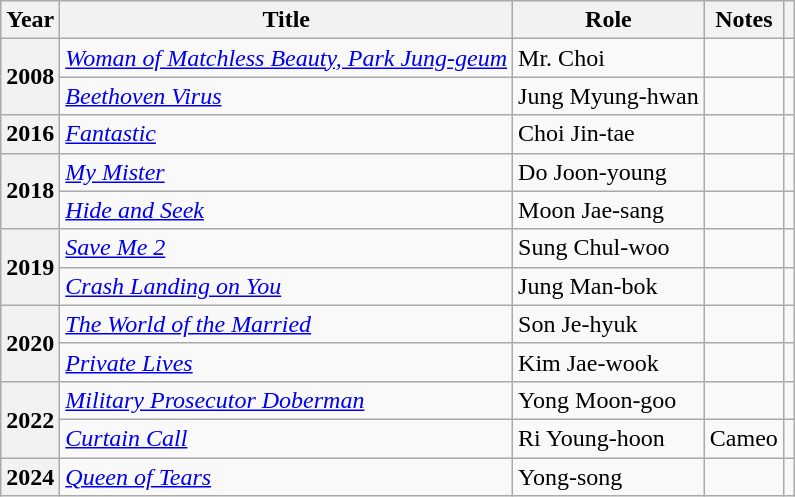<table class="wikitable  plainrowheaders">
<tr>
<th scope="col">Year</th>
<th scope="col">Title</th>
<th scope="col">Role</th>
<th scope="col">Notes</th>
<th scope="col" class="unsortable"></th>
</tr>
<tr>
<th scope="row" rowspan="2">2008</th>
<td><em><a href='#'>Woman of Matchless Beauty, Park Jung-geum</a></em></td>
<td>Mr. Choi</td>
<td></td>
<td style="text-align:center"></td>
</tr>
<tr>
<td><em><a href='#'>Beethoven Virus</a></em></td>
<td>Jung Myung-hwan</td>
<td></td>
<td style="text-align:center"></td>
</tr>
<tr>
<th scope="row">2016</th>
<td><em><a href='#'>Fantastic</a></em></td>
<td>Choi Jin-tae</td>
<td></td>
<td style="text-align:center"></td>
</tr>
<tr>
<th scope="row" rowspan="2">2018</th>
<td><em><a href='#'>My Mister</a></em></td>
<td>Do Joon-young</td>
<td></td>
<td style="text-align:center"></td>
</tr>
<tr>
<td><em><a href='#'>Hide and Seek</a></em></td>
<td>Moon Jae-sang</td>
<td></td>
<td style="text-align:center"></td>
</tr>
<tr>
<th scope="row" rowspan="2">2019</th>
<td><em><a href='#'>Save Me 2</a></em></td>
<td>Sung Chul-woo</td>
<td></td>
<td></td>
</tr>
<tr>
<td><em><a href='#'>Crash Landing on You</a></em></td>
<td>Jung Man-bok</td>
<td></td>
<td style="text-align:center"></td>
</tr>
<tr>
<th scope="row" rowspan="2">2020</th>
<td><em><a href='#'>The World of the Married</a></em></td>
<td>Son Je-hyuk</td>
<td></td>
<td style="text-align:center"></td>
</tr>
<tr>
<td><em><a href='#'>Private Lives</a></em></td>
<td>Kim Jae-wook</td>
<td></td>
<td style="text-align:center"></td>
</tr>
<tr>
<th scope="row" rowspan="2">2022</th>
<td><em><a href='#'>Military Prosecutor Doberman</a></em></td>
<td>Yong Moon-goo</td>
<td></td>
<td style="text-align:center"></td>
</tr>
<tr>
<td><em><a href='#'>Curtain Call</a></em></td>
<td>Ri Young-hoon</td>
<td>Cameo</td>
<td style="text-align:center"></td>
</tr>
<tr>
<th scope="row">2024</th>
<td><em><a href='#'>Queen of Tears</a></em></td>
<td>Yong-song</td>
<td></td>
<td></td>
</tr>
</table>
